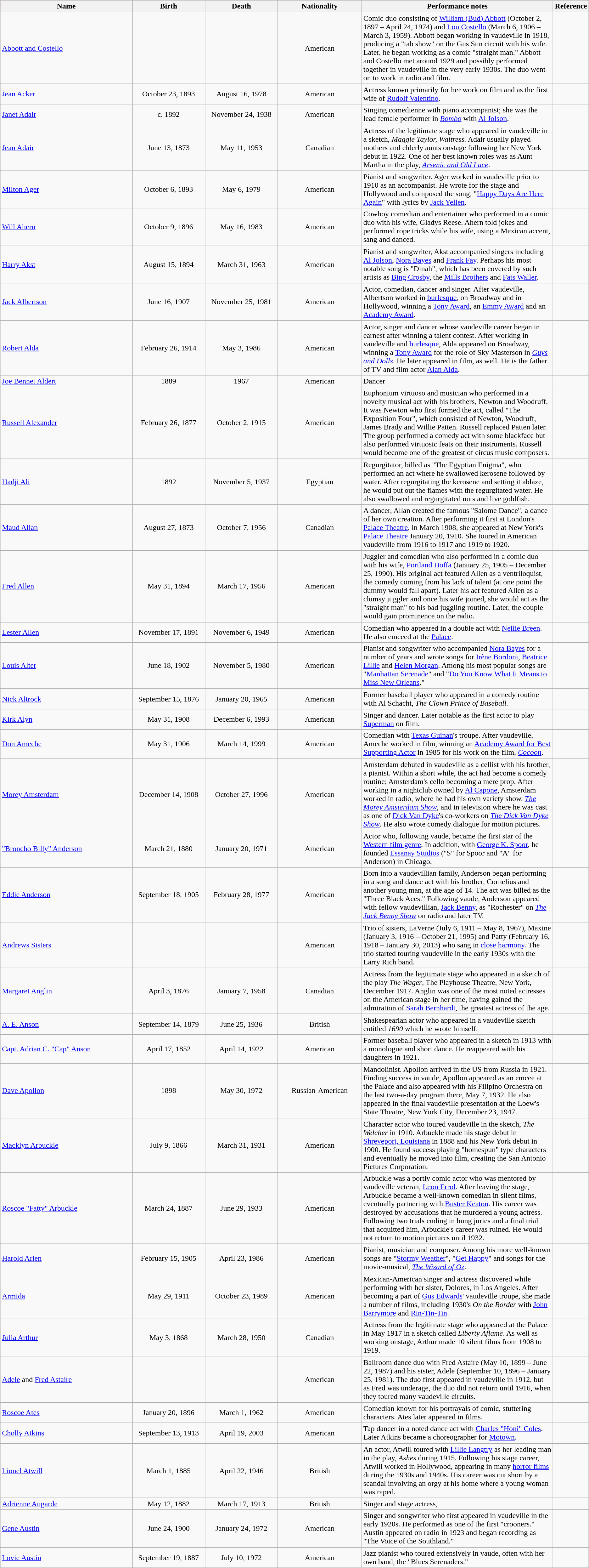<table class="wikitable sortable">
<tr style="background:pink;">
<th style="width:24%;">Name</th>
<th style="width:13%;">Birth</th>
<th style="width:13%;">Death</th>
<th style="width:15%;">Nationality</th>
<th style="width:35%;">Performance notes</th>
<th style="width:1%;">Reference</th>
</tr>
<tr>
<td><a href='#'>Abbott and Costello</a></td>
<td style="text-align:center;"></td>
<td style="text-align:center;"></td>
<td style="text-align:center;">American</td>
<td>Comic duo consisting of <a href='#'>William (Bud) Abbott</a> (October 2, 1897 – April 24, 1974) and <a href='#'>Lou Costello</a> (March 6, 1906 – March 3, 1959). Abbott began working in vaudeville in 1918, producing a "tab show" on the Gus Sun circuit with his wife. Later, he began working as a comic "straight man." Abbott and Costello met around 1929 and possibly performed together in vaudeville in the very early 1930s. The duo went on to work in radio and film.</td>
<td></td>
</tr>
<tr>
<td><a href='#'>Jean Acker</a></td>
<td style="text-align:center;">October 23, 1893</td>
<td style="text-align:center;">August 16, 1978</td>
<td style="text-align:center;">American</td>
<td>Actress known primarily for her work on film and as the first wife of <a href='#'>Rudolf Valentino</a>.</td>
<td></td>
</tr>
<tr>
<td><a href='#'>Janet Adair</a></td>
<td style="text-align:center;">c. 1892</td>
<td style="text-align:center;">November 24, 1938</td>
<td style="text-align:center;">American</td>
<td>Singing comedienne with piano accompanist; she was the lead female performer in <em><a href='#'>Bombo</a></em> with <a href='#'>Al Jolson</a>.</td>
<td></td>
</tr>
<tr>
<td><a href='#'>Jean Adair</a></td>
<td style="text-align:center;">June 13, 1873</td>
<td style="text-align:center;">May 11, 1953</td>
<td style="text-align:center;">Canadian</td>
<td>Actress of the legitimate stage who appeared in vaudeville in a sketch, <em>Maggie Taylor, Waitress.</em> Adair usually played mothers and elderly aunts onstage following her New York debut in 1922. One of her best known roles was as Aunt Martha in the play, <a href='#'><em>Arsenic and Old Lace</em></a>.</td>
<td></td>
</tr>
<tr>
<td><a href='#'>Milton Ager</a></td>
<td style="text-align:center;">October 6, 1893</td>
<td style="text-align:center;">May 6, 1979</td>
<td style="text-align:center;">American</td>
<td>Pianist and songwriter. Ager worked in vaudeville prior to 1910 as an accompanist. He wrote for the stage and Hollywood and composed the song, "<a href='#'>Happy Days Are Here Again</a>" with lyrics by <a href='#'>Jack Yellen</a>.</td>
<td></td>
</tr>
<tr>
<td><a href='#'>Will Ahern</a></td>
<td style="text-align:center;">October 9, 1896</td>
<td style="text-align:center;">May 16, 1983</td>
<td style="text-align:center;">American</td>
<td>Cowboy comedian and entertainer who performed in a comic duo with his wife, Gladys Reese. Ahern told jokes and performed rope tricks while his wife, using a Mexican accent, sang and danced.</td>
<td></td>
</tr>
<tr>
<td><a href='#'>Harry Akst</a></td>
<td style="text-align:center;">August 15, 1894</td>
<td style="text-align:center;">March 31, 1963</td>
<td style="text-align:center;">American</td>
<td>Pianist and songwriter, Akst accompanied singers including <a href='#'>Al Jolson</a>, <a href='#'>Nora Bayes</a> and <a href='#'>Frank Fay</a>. Perhaps his most notable song is "Dinah", which has been covered by such artists as <a href='#'>Bing Crosby</a>, the <a href='#'>Mills Brothers</a> and <a href='#'>Fats Waller</a>.</td>
<td></td>
</tr>
<tr>
<td><a href='#'>Jack Albertson</a></td>
<td style="text-align:center;">June 16, 1907</td>
<td style="text-align:center;">November 25, 1981</td>
<td style="text-align:center;">American</td>
<td>Actor, comedian, dancer and singer. After vaudeville, Albertson worked in <a href='#'>burlesque</a>, on Broadway and in Hollywood, winning a <a href='#'>Tony Award</a>, an <a href='#'>Emmy Award</a> and an <a href='#'>Academy Award</a>.</td>
<td></td>
</tr>
<tr>
<td><a href='#'>Robert Alda</a></td>
<td style="text-align:center;">February 26, 1914</td>
<td style="text-align:center;">May 3, 1986</td>
<td style="text-align:center;">American</td>
<td>Actor, singer and dancer whose vaudeville career began in earnest after winning a talent contest. After working in vaudeville and <a href='#'>burlesque</a>, Alda appeared on Broadway, winning a <a href='#'>Tony Award</a> for the role of Sky Masterson in <em><a href='#'>Guys and Dolls</a></em>. He later appeared in film, as well. He is the father of TV and film actor <a href='#'>Alan Alda</a>.</td>
<td></td>
</tr>
<tr>
<td><a href='#'>Joe Bennet Aldert</a></td>
<td style="text-align:center;">1889</td>
<td style="text-align:center;">1967</td>
<td style="text-align:center;">American</td>
<td>Dancer</td>
<td></td>
</tr>
<tr>
<td><a href='#'>Russell Alexander</a></td>
<td style="text-align:center;">February 26, 1877</td>
<td style="text-align:center;">October 2, 1915</td>
<td style="text-align:center;">American</td>
<td>Euphonium virtuoso and musician who performed in a novelty musical act with his brothers, Newton and Woodruff. It was Newton who first formed the act, called "The Exposition Four", which consisted of Newton, Woodruff, James Brady and Willie Patten. Russell replaced Patten later. The group performed a comedy act with some blackface but also performed virtuosic feats on their instruments. Russell would become one of the greatest of circus music composers.</td>
<td></td>
</tr>
<tr>
<td><a href='#'>Hadji Ali</a></td>
<td style="text-align:center;">1892</td>
<td style="text-align:center;">November 5, 1937</td>
<td style="text-align:center;">Egyptian</td>
<td>Regurgitator, billed as "The Egyptian Enigma", who performed an act where he swallowed kerosene followed by water. After regurgitating the kerosene and setting it ablaze, he would put out the flames with the regurgitated water. He also swallowed and regurgitated nuts and live goldfish.</td>
<td></td>
</tr>
<tr>
<td><a href='#'>Maud Allan</a></td>
<td style="text-align:center;">August 27, 1873</td>
<td style="text-align:center;">October 7, 1956</td>
<td style="text-align:center;">Canadian</td>
<td>A dancer, Allan created the famous "Salome Dance", a dance of her own creation. After performing it first at London's <a href='#'>Palace Theatre</a>, in March 1908, she appeared at New York's <a href='#'>Palace Theatre</a> January 20, 1910. She toured in American vaudeville from 1916 to 1917 and 1919 to 1920.</td>
<td></td>
</tr>
<tr>
<td><a href='#'>Fred Allen</a></td>
<td style="text-align:center;">May 31, 1894</td>
<td style="text-align:center;">March 17, 1956</td>
<td style="text-align:center;">American</td>
<td>Juggler and comedian who also performed in a comic duo with his wife, <a href='#'>Portland Hoffa</a> (January 25, 1905 – December 25, 1990). His original act featured Allen as a ventriloquist, the comedy coming from his lack of talent (at one point the dummy would fall apart). Later his act featured Allen as a clumsy juggler and once his wife joined, she would act as the "straight man" to his bad juggling routine. Later, the couple would gain prominence on the radio.</td>
<td></td>
</tr>
<tr>
<td><a href='#'>Lester Allen</a></td>
<td style="text-align:center;">November 17, 1891</td>
<td style="text-align:center;">November 6, 1949</td>
<td style="text-align:center;">American</td>
<td>Comedian who appeared in a double act with <a href='#'>Nellie Breen</a>. He also emceed at the <a href='#'>Palace</a>.</td>
<td></td>
</tr>
<tr>
<td><a href='#'>Louis Alter</a></td>
<td style="text-align:center;">June 18, 1902</td>
<td style="text-align:center;">November 5, 1980</td>
<td style="text-align:center;">American</td>
<td>Pianist and songwriter who accompanied <a href='#'>Nora Bayes</a> for a number of years and wrote songs for <a href='#'>Irène Bordoni</a>, <a href='#'>Beatrice Lillie</a> and <a href='#'>Helen Morgan</a>. Among his most popular songs are "<a href='#'>Manhattan Serenade</a>" and "<a href='#'>Do You Know What It Means to Miss New Orleans</a>."</td>
<td></td>
</tr>
<tr>
<td><a href='#'>Nick Altrock</a></td>
<td style="text-align:center;">September 15, 1876</td>
<td style="text-align:center;">January 20, 1965</td>
<td style="text-align:center;">American</td>
<td>Former baseball player who appeared in a comedy routine with Al Schacht, <em>The Clown Prince of Baseball.</em></td>
<td></td>
</tr>
<tr>
<td><a href='#'>Kirk Alyn</a></td>
<td style="text-align:center;">May 31, 1908</td>
<td style="text-align:center;">December 6, 1993</td>
<td style="text-align:center;">American</td>
<td>Singer and dancer. Later notable as the first actor to play <a href='#'>Superman</a> on film.</td>
<td></td>
</tr>
<tr>
<td><a href='#'>Don Ameche</a></td>
<td style="text-align:center;">May 31, 1906</td>
<td style="text-align:center;">March 14, 1999</td>
<td style="text-align:center;">American</td>
<td>Comedian with <a href='#'>Texas Guinan</a>'s troupe. After vaudeville, Ameche worked in film, winning an <a href='#'>Academy Award for Best Supporting Actor</a> in 1985 for his work on the film, <em><a href='#'>Cocoon</a></em>.</td>
<td></td>
</tr>
<tr>
<td><a href='#'>Morey Amsterdam</a></td>
<td style="text-align:center;">December 14, 1908</td>
<td style="text-align:center;">October 27, 1996</td>
<td style="text-align:center;">American</td>
<td>Amsterdam debuted in vaudeville as a cellist with his brother, a pianist. Within a short while, the act had become a comedy routine; Amsterdam's cello becoming a mere prop. After working in a nightclub owned by <a href='#'>Al Capone</a>, Amsterdam worked in radio, where he had his own variety show, <em><a href='#'>The Morey Amsterdam Show</a></em>, and in television where he was cast as one of <a href='#'>Dick Van Dyke</a>'s co-workers on <em><a href='#'>The Dick Van Dyke Show</a></em>. He also wrote comedy dialogue for motion pictures.</td>
<td></td>
</tr>
<tr>
<td><a href='#'>"Broncho Billy" Anderson</a></td>
<td style="text-align:center;">March 21, 1880</td>
<td style="text-align:center;">January 20, 1971</td>
<td style="text-align:center;">American</td>
<td>Actor who, following vaude, became the first star of the <a href='#'>Western film genre</a>. In addition, with <a href='#'>George K. Spoor</a>, he founded <a href='#'>Essanay Studios</a> ("S" for Spoor and "A" for Anderson) in Chicago.</td>
<td></td>
</tr>
<tr>
<td><a href='#'>Eddie Anderson</a></td>
<td style="text-align:center;">September 18, 1905</td>
<td style="text-align:center;">February 28, 1977</td>
<td style="text-align:center;">American</td>
<td>Born into a vaudevillian family, Anderson began performing in a song and dance act with his brother, Cornelius and another young man, at the age of 14. The act was billed as the "Three Black Aces." Following vaude, Anderson appeared with fellow vaudevillian, <a href='#'>Jack Benny</a>, as "Rochester" on <em><a href='#'>The Jack Benny Show</a></em> on radio and later TV.</td>
<td></td>
</tr>
<tr>
<td><a href='#'>Andrews Sisters</a></td>
<td style="text-align:center;"></td>
<td style="text-align:center;"></td>
<td style="text-align:center;">American</td>
<td>Trio of sisters, LaVerne (July 6, 1911 – May 8, 1967), Maxine (January 3, 1916 – October 21, 1995) and Patty (February 16, 1918 – January 30, 2013) who sang in <a href='#'>close harmony</a>.  The trio started touring vaudeville in the early 1930s with the Larry Rich band.</td>
<td></td>
</tr>
<tr>
<td><a href='#'>Margaret Anglin</a></td>
<td style="text-align:center;">April 3, 1876</td>
<td style="text-align:center;">January 7, 1958</td>
<td style="text-align:center;">Canadian</td>
<td>Actress from the legitimate stage who appeared in a sketch of the play <em>The Wager</em>, The Playhouse Theatre, New York, December 1917.  Anglin was one of the most noted actresses on the American stage in her time, having gained the admiration of <a href='#'>Sarah Bernhardt</a>, the greatest actress of the age.</td>
<td></td>
</tr>
<tr>
<td><a href='#'>A. E. Anson</a></td>
<td style="text-align:center;">September 14, 1879</td>
<td style="text-align:center;">June 25, 1936</td>
<td style="text-align:center;">British</td>
<td>Shakespearian actor who appeared in a vaudeville sketch entitled <em>1690</em> which he wrote himself.</td>
<td></td>
</tr>
<tr>
<td><a href='#'>Capt. Adrian C. "Cap" Anson</a></td>
<td style="text-align:center;">April 17, 1852</td>
<td style="text-align:center;">April 14, 1922</td>
<td style="text-align:center;">American</td>
<td>Former baseball player who appeared in a sketch in 1913 with a monologue and short dance. He reappeared with his daughters in 1921.</td>
<td></td>
</tr>
<tr>
<td><a href='#'>Dave Apollon</a></td>
<td style="text-align:center;">1898</td>
<td style="text-align:center;">May 30, 1972</td>
<td style="text-align:center;">Russian-American</td>
<td>Mandolinist. Apollon arrived in the US from Russia in 1921. Finding success in vaude, Apollon appeared as an emcee at the Palace and also appeared with his Filipino Orchestra on the last two-a-day program there, May 7, 1932. He also appeared in the final vaudeville presentation at the Loew's State Theatre, New York City, December 23, 1947.</td>
<td></td>
</tr>
<tr>
<td><a href='#'>Macklyn Arbuckle</a></td>
<td style="text-align:center;">July 9, 1866</td>
<td style="text-align:center;">March 31, 1931</td>
<td style="text-align:center;">American</td>
<td>Character actor who toured vaudeville in the sketch, <em>The Welcher</em> in 1910. Arbuckle made his stage debut in <a href='#'>Shreveport, Louisiana</a> in 1888 and his New York debut in 1900. He found success playing "homespun" type characters and eventually he moved into film, creating the San Antonio Pictures Corporation.</td>
<td></td>
</tr>
<tr>
<td><a href='#'>Roscoe "Fatty" Arbuckle</a></td>
<td style="text-align:center;">March 24, 1887</td>
<td style="text-align:center;">June 29, 1933</td>
<td style="text-align:center;">American</td>
<td>Arbuckle was a portly comic actor who was mentored by vaudeville veteran, <a href='#'>Leon Errol</a>. After leaving the stage, Arbuckle became a well-known comedian in silent films, eventually partnering with <a href='#'>Buster Keaton</a>. His career was destroyed by accusations that he murdered a young actress. Following two trials ending in hung juries and a final trial that acquitted him, Arbuckle's career was ruined. He would not return to motion pictures until 1932.</td>
<td></td>
</tr>
<tr>
<td><a href='#'>Harold Arlen</a></td>
<td style="text-align:center;">February 15, 1905</td>
<td style="text-align:center;">April 23, 1986</td>
<td style="text-align:center;">American</td>
<td>Pianist, musician and composer. Among his more well-known songs are "<a href='#'>Stormy Weather</a>", "<a href='#'>Get Happy</a>" and songs for the movie-musical, <em><a href='#'>The Wizard of Oz</a></em>.</td>
<td></td>
</tr>
<tr>
<td><a href='#'>Armida</a></td>
<td style="text-align:center;">May 29, 1911</td>
<td style="text-align:center;">October 23, 1989</td>
<td style="text-align:center;">American</td>
<td>Mexican-American singer and actress discovered while performing with her sister, Dolores, in Los Angeles. After becoming a part of <a href='#'>Gus Edwards</a>' vaudeville troupe, she made a number of films, including 1930's <em>On the Border</em> with <a href='#'>John Barrymore</a> and <a href='#'>Rin-Tin-Tin</a>.</td>
<td></td>
</tr>
<tr>
<td><a href='#'>Julia Arthur</a></td>
<td style="text-align:center;">May 3, 1868</td>
<td style="text-align:center;">March 28, 1950</td>
<td style="text-align:center;">Canadian</td>
<td>Actress from the legitimate stage who appeared at the Palace in May 1917 in a sketch called <em>Liberty Aflame</em>. As well as working onstage, Arthur made 10 silent films from 1908 to 1919.</td>
<td></td>
</tr>
<tr>
<td><a href='#'>Adele</a> and <a href='#'>Fred Astaire</a></td>
<td style="text-align:center;"></td>
<td style="text-align:center;"></td>
<td style="text-align:center;">American</td>
<td>Ballroom dance duo with Fred Astaire (May 10, 1899 – June 22, 1987) and his sister, Adele (September 10, 1896 – January 25, 1981).  The duo first appeared in vaudeville in 1912, but as Fred was underage, the duo did not return until 1916, when they toured many vaudeville circuits.</td>
<td></td>
</tr>
<tr>
<td><a href='#'>Roscoe Ates</a></td>
<td style="text-align:center;">January 20, 1896</td>
<td style="text-align:center;">March 1, 1962</td>
<td style="text-align:center;">American</td>
<td>Comedian known for his portrayals of comic, stuttering characters. Ates later appeared in films.</td>
<td></td>
</tr>
<tr>
<td><a href='#'>Cholly Atkins</a></td>
<td style="text-align:center;">September 13, 1913</td>
<td style="text-align:center;">April 19, 2003</td>
<td style="text-align:center;">American</td>
<td>Tap dancer in a noted dance act with <a href='#'>Charles "Honi" Coles</a>. Later Atkins became a choreographer for <a href='#'>Motown</a>.</td>
<td></td>
</tr>
<tr>
<td><a href='#'>Lionel Atwill</a></td>
<td style="text-align:center;">March 1, 1885</td>
<td style="text-align:center;">April 22, 1946</td>
<td style="text-align:center;">British</td>
<td>An actor, Atwill toured with <a href='#'>Lillie Langtry</a> as her leading man in the play, <em>Ashes</em> during 1915. Following his stage career, Atwill worked in Hollywood, appearing in many <a href='#'>horror films</a> during the 1930s and 1940s. His career was cut short by a scandal involving an orgy at his home where a young woman was raped.</td>
<td></td>
</tr>
<tr>
<td><a href='#'>Adrienne Augarde</a></td>
<td style="text-align:center;">May 12, 1882</td>
<td style="text-align:center;">March 17, 1913</td>
<td style="text-align:center;">British</td>
<td>Singer and stage actress,</td>
<td></td>
</tr>
<tr>
<td><a href='#'>Gene Austin</a></td>
<td style="text-align:center;">June 24, 1900</td>
<td style="text-align:center;">January 24, 1972</td>
<td style="text-align:center;">American</td>
<td>Singer and songwriter who first appeared in vaudeville in the early 1920s. He performed as one of the first "crooners." Austin appeared on radio in 1923 and began recording as "The Voice of the Southland."</td>
<td></td>
</tr>
<tr>
<td><a href='#'>Lovie Austin</a></td>
<td style="text-align:center;">September 19, 1887</td>
<td style="text-align:center;">July 10, 1972</td>
<td style="text-align:center;">American</td>
<td>Jazz pianist who toured extensively in vaude, often with her own band, the "Blues Serenaders."</td>
<td></td>
</tr>
</table>
